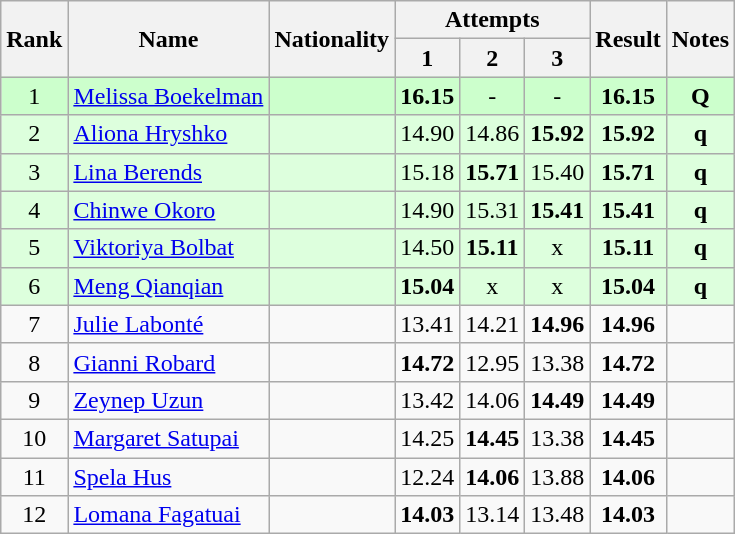<table class="wikitable sortable" style="text-align:center">
<tr>
<th rowspan=2>Rank</th>
<th rowspan=2>Name</th>
<th rowspan=2>Nationality</th>
<th colspan=3>Attempts</th>
<th rowspan=2>Result</th>
<th rowspan=2>Notes</th>
</tr>
<tr>
<th>1</th>
<th>2</th>
<th>3</th>
</tr>
<tr bgcolor=ccffcc>
<td>1</td>
<td align=left><a href='#'>Melissa Boekelman</a></td>
<td align=left></td>
<td><strong>16.15</strong></td>
<td>-</td>
<td>-</td>
<td><strong>16.15</strong></td>
<td><strong>Q</strong></td>
</tr>
<tr bgcolor=ddffdd>
<td>2</td>
<td align=left><a href='#'>Aliona Hryshko</a></td>
<td align=left></td>
<td>14.90</td>
<td>14.86</td>
<td><strong>15.92</strong></td>
<td><strong>15.92</strong></td>
<td><strong>q</strong></td>
</tr>
<tr bgcolor=ddffdd>
<td>3</td>
<td align=left><a href='#'>Lina Berends</a></td>
<td align=left></td>
<td>15.18</td>
<td><strong>15.71</strong></td>
<td>15.40</td>
<td><strong>15.71</strong></td>
<td><strong>q</strong></td>
</tr>
<tr bgcolor=ddffdd>
<td>4</td>
<td align=left><a href='#'>Chinwe Okoro</a></td>
<td align=left></td>
<td>14.90</td>
<td>15.31</td>
<td><strong>15.41</strong></td>
<td><strong>15.41</strong></td>
<td><strong>q</strong></td>
</tr>
<tr bgcolor=ddffdd>
<td>5</td>
<td align=left><a href='#'>Viktoriya Bolbat</a></td>
<td align=left></td>
<td>14.50</td>
<td><strong>15.11</strong></td>
<td>x</td>
<td><strong>15.11</strong></td>
<td><strong>q</strong></td>
</tr>
<tr bgcolor=ddffdd>
<td>6</td>
<td align=left><a href='#'>Meng Qianqian</a></td>
<td align=left></td>
<td><strong>15.04</strong></td>
<td>x</td>
<td>x</td>
<td><strong>15.04</strong></td>
<td><strong>q</strong></td>
</tr>
<tr>
<td>7</td>
<td align=left><a href='#'>Julie Labonté</a></td>
<td align=left></td>
<td>13.41</td>
<td>14.21</td>
<td><strong>14.96</strong></td>
<td><strong>14.96</strong></td>
<td></td>
</tr>
<tr>
<td>8</td>
<td align=left><a href='#'>Gianni Robard</a></td>
<td align=left></td>
<td><strong>14.72</strong></td>
<td>12.95</td>
<td>13.38</td>
<td><strong>14.72</strong></td>
<td></td>
</tr>
<tr>
<td>9</td>
<td align=left><a href='#'>Zeynep Uzun</a></td>
<td align=left></td>
<td>13.42</td>
<td>14.06</td>
<td><strong>14.49</strong></td>
<td><strong>14.49</strong></td>
<td></td>
</tr>
<tr>
<td>10</td>
<td align=left><a href='#'>Margaret Satupai</a></td>
<td align=left></td>
<td>14.25</td>
<td><strong>14.45</strong></td>
<td>13.38</td>
<td><strong>14.45</strong></td>
<td></td>
</tr>
<tr>
<td>11</td>
<td align=left><a href='#'>Spela Hus</a></td>
<td align=left></td>
<td>12.24</td>
<td><strong>14.06</strong></td>
<td>13.88</td>
<td><strong>14.06</strong></td>
<td></td>
</tr>
<tr>
<td>12</td>
<td align=left><a href='#'>Lomana Fagatuai</a></td>
<td align=left></td>
<td><strong>14.03</strong></td>
<td>13.14</td>
<td>13.48</td>
<td><strong>14.03</strong></td>
<td></td>
</tr>
</table>
